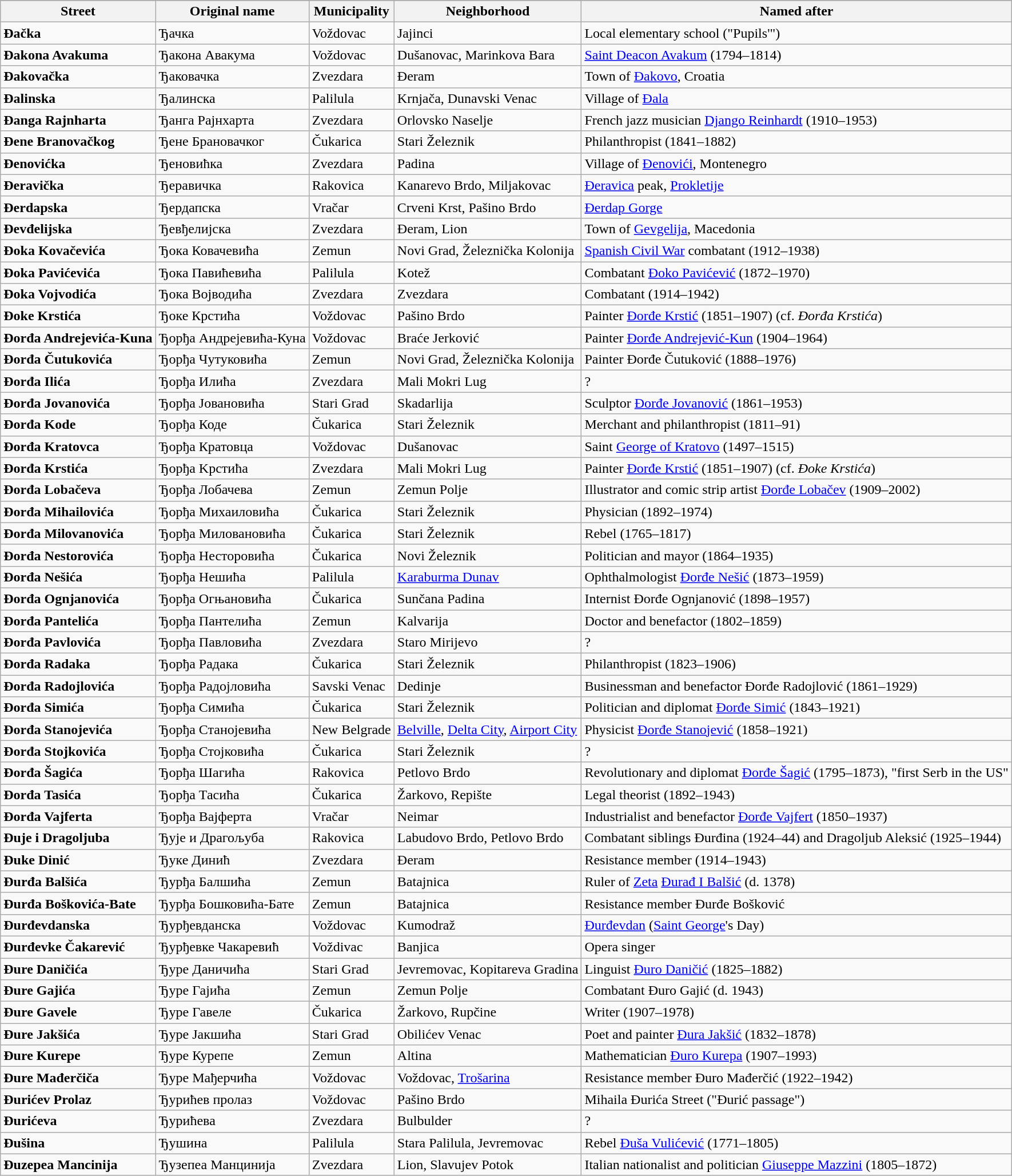<table class="wikitable sortable">
<tr style="background-color:#DDDDDD;text-align:center;">
</tr>
<tr>
<th>Street</th>
<th>Original name</th>
<th>Municipality</th>
<th>Neighborhood</th>
<th>Named after</th>
</tr>
<tr>
<td><strong>Đačka</strong></td>
<td>Ђачка</td>
<td>Voždovac</td>
<td>Jajinci</td>
<td>Local elementary school ("Pupils'")</td>
</tr>
<tr>
<td><strong>Đakona Avakuma</strong></td>
<td>Ђакона Авакума</td>
<td>Voždovac</td>
<td>Dušanovac, Marinkova Bara</td>
<td><a href='#'>Saint Deacon Avakum</a> (1794–1814)</td>
</tr>
<tr>
<td><strong>Đakovačka</strong></td>
<td>Ђаковачка</td>
<td>Zvezdara</td>
<td>Đeram</td>
<td>Town of <a href='#'>Đakovo</a>, Croatia</td>
</tr>
<tr>
<td><strong>Đalinska</strong></td>
<td>Ђалинска</td>
<td>Palilula</td>
<td>Krnjača, Dunavski Venac</td>
<td>Village of <a href='#'>Đala</a></td>
</tr>
<tr>
<td><strong>Đanga Rajnharta</strong></td>
<td>Ђанга Рајнхарта</td>
<td>Zvezdara</td>
<td>Orlovsko Naselje</td>
<td>French jazz musician <a href='#'>Django Reinhardt</a> (1910–1953)</td>
</tr>
<tr>
<td><strong>Đene Branovačkog</strong></td>
<td>Ђене Брановачког</td>
<td>Čukarica</td>
<td>Stari Železnik</td>
<td>Philanthropist  (1841–1882)</td>
</tr>
<tr>
<td><strong>Đenovićka</strong></td>
<td>Ђеновићка</td>
<td>Zvezdara</td>
<td>Padina</td>
<td>Village of <a href='#'>Đenovići</a>, Montenegro</td>
</tr>
<tr>
<td><strong>Đeravička</strong></td>
<td>Ђеравичка</td>
<td>Rakovica</td>
<td>Kanarevo Brdo, Miljakovac</td>
<td><a href='#'>Đeravica</a> peak, <a href='#'>Prokletije</a></td>
</tr>
<tr>
<td><strong>Đerdapska</strong></td>
<td>Ђердапска</td>
<td>Vračar</td>
<td>Crveni Krst, Pašino Brdo</td>
<td><a href='#'>Đerdap Gorge</a></td>
</tr>
<tr>
<td><strong>Đevđelijska</strong></td>
<td>Ђевђелијска</td>
<td>Zvezdara</td>
<td>Đeram, Lion</td>
<td>Town of <a href='#'>Gevgelija</a>, Macedonia</td>
</tr>
<tr>
<td><strong>Đoka Kovačevića</strong></td>
<td>Ђока Ковачевића</td>
<td>Zemun</td>
<td>Novi Grad, Železnička Kolonija</td>
<td><a href='#'>Spanish Civil War</a> combatant  (1912–1938)</td>
</tr>
<tr>
<td><strong>Đoka Pavićevića</strong></td>
<td>Ђока Павићевића</td>
<td>Palilula</td>
<td>Kotež</td>
<td>Combatant <a href='#'>Đoko Pavićević</a> (1872–1970)</td>
</tr>
<tr>
<td><strong>Đoka Vojvodića</strong></td>
<td>Ђока Војводића</td>
<td>Zvezdara</td>
<td>Zvezdara</td>
<td>Combatant  (1914–1942)</td>
</tr>
<tr>
<td><strong>Đoke Krstića</strong></td>
<td>Ђоке Крстића</td>
<td>Voždovac</td>
<td>Pašino Brdo</td>
<td>Painter <a href='#'>Đorđe Krstić</a> (1851–1907) (cf. <em>Đorđa Krstića</em>)</td>
</tr>
<tr>
<td><strong>Đorđa Andrejevića-Kuna</strong></td>
<td>Ђорђа Андрејевића-Куна</td>
<td>Voždovac</td>
<td>Braće Jerković</td>
<td>Painter <a href='#'>Đorđe Andrejević-Kun</a> (1904–1964)</td>
</tr>
<tr>
<td><strong>Đorđa Čutukovića</strong></td>
<td>Ђорђа Чутуковића</td>
<td>Zemun</td>
<td>Novi Grad, Železnička Kolonija</td>
<td>Painter Đorđe Čutuković (1888–1976)</td>
</tr>
<tr>
<td><strong>Đorđa Ilića</strong></td>
<td>Ђорђа Илића</td>
<td>Zvezdara</td>
<td>Mali Mokri Lug</td>
<td>?</td>
</tr>
<tr>
<td><strong>Đorđa Jovanovića</strong></td>
<td>Ђорђа Јовановића</td>
<td>Stari Grad</td>
<td>Skadarlija</td>
<td>Sculptor <a href='#'>Đorđe Jovanović</a> (1861–1953)</td>
</tr>
<tr>
<td><strong>Đorđa Kode</strong></td>
<td>Ђорђа Коде</td>
<td>Čukarica</td>
<td>Stari Železnik</td>
<td>Merchant and philanthropist  (1811–91)</td>
</tr>
<tr>
<td><strong>Đorđa Kratovca</strong></td>
<td>Ђорђа Кратовца</td>
<td>Voždovac</td>
<td>Dušanovac</td>
<td>Saint <a href='#'>George of Kratovo</a> (1497–1515)</td>
</tr>
<tr>
<td><strong>Đorđa Krstića</strong></td>
<td>Ђорђа Kрстића</td>
<td>Zvezdara</td>
<td>Mali Mokri Lug</td>
<td>Painter <a href='#'>Đorđe Krstić</a> (1851–1907) (cf. <em>Đoke Krstića</em>)</td>
</tr>
<tr>
<td><strong>Đorđa Lobačeva</strong></td>
<td>Ђорђа Лобачева</td>
<td>Zemun</td>
<td>Zemun Polje</td>
<td>Illustrator and comic strip artist <a href='#'>Đorđe Lobačev</a> (1909–2002)</td>
</tr>
<tr>
<td><strong>Đorđa Mihailovića</strong></td>
<td>Ђорђа Михаиловића</td>
<td>Čukarica</td>
<td>Stari Železnik</td>
<td>Physician  (1892–1974)</td>
</tr>
<tr>
<td><strong>Đorđa Milovanovića</strong></td>
<td>Ђорђа Миловановића</td>
<td>Čukarica</td>
<td>Stari Železnik</td>
<td>Rebel  (1765–1817)</td>
</tr>
<tr>
<td><strong>Đorđa Nestorovića</strong></td>
<td>Ђорђа Несторовића</td>
<td>Čukarica</td>
<td>Novi Železnik</td>
<td>Politician and mayor  (1864–1935)</td>
</tr>
<tr>
<td><strong>Đorđa Nešića</strong></td>
<td>Ђорђа Нешића</td>
<td>Palilula</td>
<td><a href='#'>Karaburma Dunav</a></td>
<td>Ophthalmologist <a href='#'>Đorđe Nešić</a> (1873–1959)</td>
</tr>
<tr>
<td><strong>Đorđa Ognjanovića</strong></td>
<td>Ђорђа Oгњановића</td>
<td>Čukarica</td>
<td>Sunčana Padina</td>
<td>Internist Đorđe Ognjanović (1898–1957)</td>
</tr>
<tr>
<td><strong>Đorđa Pantelića</strong></td>
<td>Ђорђа Пантелића</td>
<td>Zemun</td>
<td>Kalvarija</td>
<td>Doctor and benefactor  (1802–1859)</td>
</tr>
<tr>
<td><strong>Đorđa Pavlovića</strong></td>
<td>Ђорђа Павловића</td>
<td>Zvezdara</td>
<td>Staro Mirijevo</td>
<td>?</td>
</tr>
<tr>
<td><strong>Đorđa Radaka</strong></td>
<td>Ђорђа Радака</td>
<td>Čukarica</td>
<td>Stari Železnik</td>
<td>Philanthropist  (1823–1906)</td>
</tr>
<tr>
<td><strong>Đorđa Radojlovića</strong></td>
<td>Ђорђа Радојловића</td>
<td>Savski Venac</td>
<td>Dedinje</td>
<td>Businessman and benefactor Đorđe Radojlović (1861–1929)</td>
</tr>
<tr>
<td><strong>Đorđa Simića</strong></td>
<td>Ђорђа Симића</td>
<td>Čukarica</td>
<td>Stari Železnik</td>
<td>Politician and diplomat <a href='#'>Đorđe Simić</a> (1843–1921)</td>
</tr>
<tr>
<td><strong>Đorđa Stanojevića</strong></td>
<td>Ђорђа Станојевића</td>
<td>New Belgrade</td>
<td><a href='#'>Belville</a>, <a href='#'>Delta City</a>, <a href='#'>Airport City</a></td>
<td>Physicist <a href='#'>Đorđe Stanojević</a> (1858–1921)</td>
</tr>
<tr>
<td><strong>Đorđa Stojkovića</strong></td>
<td>Ђорђа Стојковића</td>
<td>Čukarica</td>
<td>Stari Železnik</td>
<td>?</td>
</tr>
<tr>
<td><strong>Đorđa Šagića</strong></td>
<td>Ђорђа Шагића</td>
<td>Rakovica</td>
<td>Petlovo Brdo</td>
<td>Revolutionary and diplomat <a href='#'>Đorđe Šagić</a> (1795–1873), "first Serb in the US"</td>
</tr>
<tr>
<td><strong>Đorđa Tasića</strong></td>
<td>Ђорђа Тасића</td>
<td>Čukarica</td>
<td>Žarkovo, Repište</td>
<td>Legal theorist  (1892–1943)</td>
</tr>
<tr>
<td><strong>Đorđa Vajferta</strong></td>
<td>Ђорђа Вајферта</td>
<td>Vračar</td>
<td>Neimar</td>
<td>Industrialist and benefactor <a href='#'>Đorđe Vajfert</a> (1850–1937)</td>
</tr>
<tr>
<td><strong>Đuje i Dragoljuba</strong></td>
<td>Ђује и Драгољуба</td>
<td>Rakovica</td>
<td>Labudovo Brdo, Petlovo Brdo</td>
<td>Combatant siblings Đurđina (1924–44) and Dragoljub Aleksić (1925–1944)</td>
</tr>
<tr>
<td><strong>Đuke Dinić</strong></td>
<td>Ђуке Динић</td>
<td>Zvezdara</td>
<td>Đeram</td>
<td>Resistance member  (1914–1943)</td>
</tr>
<tr>
<td><strong>Đurđa Balšića</strong></td>
<td>Ђурђа Балшића</td>
<td>Zemun</td>
<td>Batajnica</td>
<td>Ruler of <a href='#'>Zeta</a> <a href='#'>Đurađ I Balšić</a> (d. 1378)</td>
</tr>
<tr>
<td><strong>Đurđa Boškovića-Bate</strong></td>
<td>Ђурђа Бошковића-Бате</td>
<td>Zemun</td>
<td>Batajnica</td>
<td>Resistance member Đurđe Bošković</td>
</tr>
<tr>
<td><strong>Đurđevdanska</strong></td>
<td>Ђурђевданска</td>
<td>Voždovac</td>
<td>Kumodraž</td>
<td><a href='#'>Đurđevdan</a>  (<a href='#'>Saint George</a>'s Day)</td>
</tr>
<tr>
<td><strong>Đurđevke Čakarević</strong></td>
<td>Ђурђевке Чакаревић</td>
<td>Voždivac</td>
<td>Banjica</td>
<td>Opera singer </td>
</tr>
<tr>
<td><strong>Đure Daničića</strong></td>
<td>Ђуре Даничића</td>
<td>Stari Grad</td>
<td>Jevremovac, Kopitareva Gradina</td>
<td>Linguist <a href='#'>Đuro Daničić</a> (1825–1882)</td>
</tr>
<tr>
<td><strong>Đure Gajića</strong></td>
<td>Ђуре Гајића</td>
<td>Zemun</td>
<td>Zemun Polje</td>
<td>Combatant Đuro Gajić (d. 1943)</td>
</tr>
<tr>
<td><strong>Đure Gavele</strong></td>
<td>Ђуре Гавеле</td>
<td>Čukarica</td>
<td>Žarkovo, Rupčine</td>
<td>Writer  (1907–1978)</td>
</tr>
<tr>
<td><strong>Đure Jakšića</strong></td>
<td>Ђуре Јакшића</td>
<td>Stari Grad</td>
<td>Obilićev Venac</td>
<td>Poet and painter <a href='#'>Đura Jakšić</a> (1832–1878)</td>
</tr>
<tr>
<td><strong>Đure Kurepe</strong></td>
<td>Ђуре Курепе</td>
<td>Zemun</td>
<td>Altina</td>
<td>Mathematician <a href='#'>Đuro Kurepa</a> (1907–1993)</td>
</tr>
<tr>
<td><strong>Đure Mađerčiča</strong></td>
<td>Ђуре Мађерчића</td>
<td>Voždovac</td>
<td>Voždovac, <a href='#'>Trošarina</a></td>
<td>Resistance member Đuro Mađerčić (1922–1942)</td>
</tr>
<tr>
<td><strong>Đurićev Prolaz</strong></td>
<td>Ђурићев пролаз</td>
<td>Voždovac</td>
<td>Pašino Brdo</td>
<td>Mihaila Đurića Street ("Đurić passage")</td>
</tr>
<tr>
<td><strong>Đurićeva</strong></td>
<td>Ђурићева</td>
<td>Zvezdara</td>
<td>Bulbulder</td>
<td>?</td>
</tr>
<tr>
<td><strong>Đušina</strong></td>
<td>Ђушина</td>
<td>Palilula</td>
<td>Stara Palilula, Jevremovac</td>
<td>Rebel <a href='#'>Đuša Vulićević</a> (1771–1805)</td>
</tr>
<tr>
<td><strong>Đuzepea Mancinija</strong></td>
<td>Ђузепеа Манцинија</td>
<td>Zvezdara</td>
<td>Lion, Slavujev Potok</td>
<td>Italian nationalist and politician <a href='#'>Giuseppe Mazzini</a> (1805–1872)</td>
</tr>
</table>
